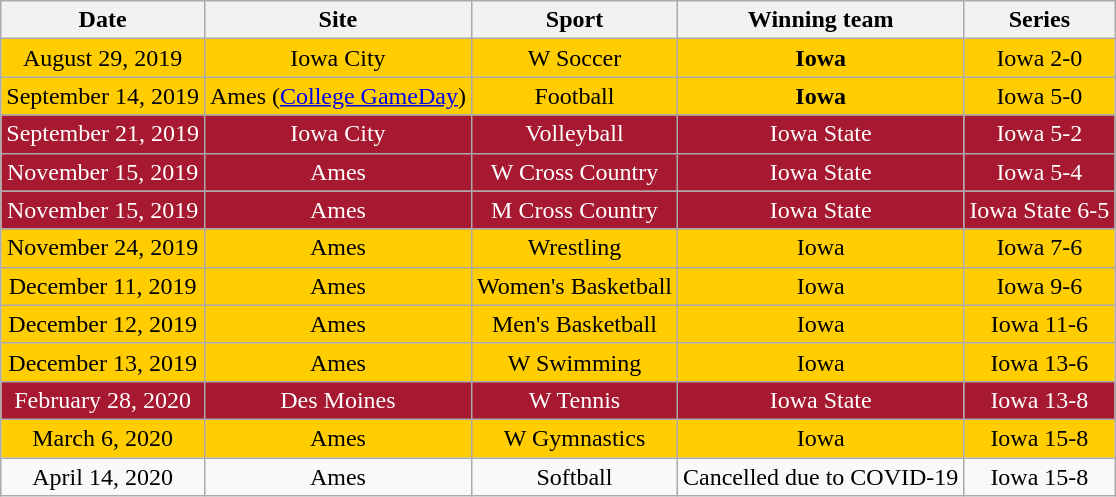<table class="wikitable">
<tr>
<th>Date</th>
<th>Site</th>
<th>Sport</th>
<th>Winning team</th>
<th>Series</th>
</tr>
<tr align=center style="background: #FFCD00;color:black;">
<td>August 29, 2019</td>
<td>Iowa City</td>
<td>W Soccer</td>
<td><strong>Iowa</strong></td>
<td>Iowa 2-0</td>
</tr>
<tr align=center style="background: #FFCD00;color:black;">
<td>September 14, 2019</td>
<td>Ames (<a href='#'>College GameDay</a>)</td>
<td>Football</td>
<td><strong>Iowa</strong></td>
<td>Iowa 5-0</td>
</tr>
<tr align=center style="background: #A71930;color:white;">
<td>September 21, 2019</td>
<td>Iowa City</td>
<td>Volleyball</td>
<td>Iowa State</td>
<td>Iowa 5-2</td>
</tr>
<tr align=center style="background: #A71930;color:white;">
<td>November 15, 2019</td>
<td>Ames</td>
<td>W Cross Country</td>
<td>Iowa State</td>
<td>Iowa 5-4</td>
</tr>
<tr align=center style="background: #A71930;color:white;">
<td>November 15, 2019</td>
<td>Ames</td>
<td>M Cross Country</td>
<td>Iowa State</td>
<td>Iowa State 6-5</td>
</tr>
<tr align=center style="background: #FFCD00;color:black;">
<td>November 24, 2019</td>
<td>Ames</td>
<td>Wrestling</td>
<td>Iowa</td>
<td>Iowa 7-6</td>
</tr>
<tr align=center style="background: #FFCD00;color:black;">
<td>December 11, 2019</td>
<td>Ames</td>
<td>Women's Basketball</td>
<td>Iowa</td>
<td>Iowa 9-6</td>
</tr>
<tr align=center style="background: #FFCD00;color:black;">
<td>December 12, 2019</td>
<td>Ames</td>
<td>Men's Basketball</td>
<td>Iowa</td>
<td>Iowa 11-6</td>
</tr>
<tr align=center style="background: #FFCD00;color:black;">
<td>December 13, 2019</td>
<td>Ames</td>
<td>W Swimming</td>
<td>Iowa</td>
<td>Iowa 13-6</td>
</tr>
<tr align=center style="background: #A71930;color:white;">
<td>February 28, 2020</td>
<td>Des Moines</td>
<td>W Tennis</td>
<td>Iowa State</td>
<td>Iowa 13-8</td>
</tr>
<tr align=center style="background: #FFCD00;color:black;">
<td>March 6, 2020</td>
<td>Ames</td>
<td>W Gymnastics</td>
<td>Iowa</td>
<td>Iowa 15-8</td>
</tr>
<tr align=center>
<td>April 14, 2020</td>
<td>Ames</td>
<td>Softball</td>
<td>Cancelled due to COVID-19</td>
<td>Iowa 15-8</td>
</tr>
</table>
